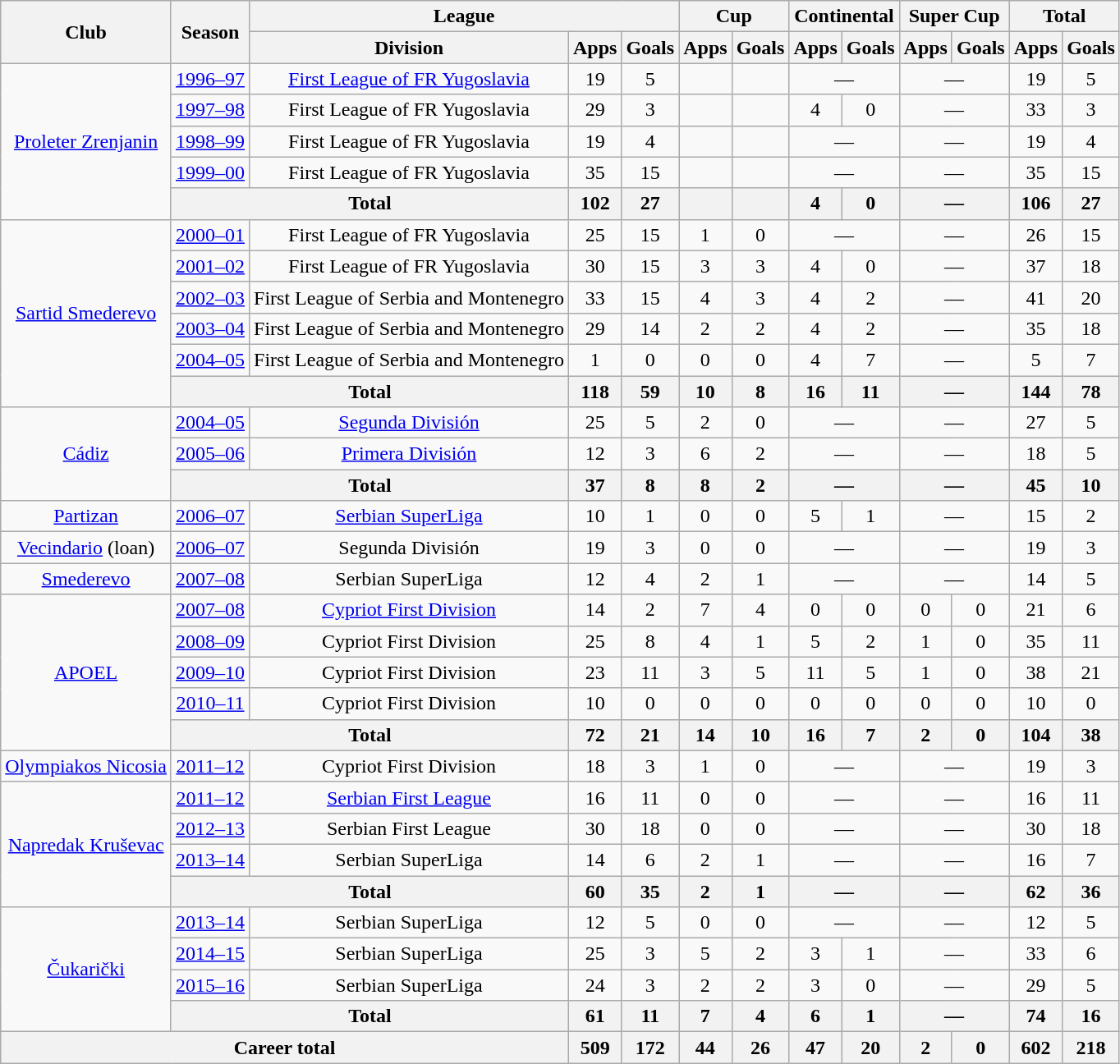<table class="wikitable" style="text-align:center">
<tr>
<th rowspan="2">Club</th>
<th rowspan="2">Season</th>
<th colspan="3">League</th>
<th colspan="2">Cup</th>
<th colspan="2">Continental</th>
<th colspan="2">Super Cup</th>
<th colspan="2">Total</th>
</tr>
<tr>
<th>Division</th>
<th>Apps</th>
<th>Goals</th>
<th>Apps</th>
<th>Goals</th>
<th>Apps</th>
<th>Goals</th>
<th>Apps</th>
<th>Goals</th>
<th>Apps</th>
<th>Goals</th>
</tr>
<tr>
<td rowspan="5"><a href='#'>Proleter Zrenjanin</a></td>
<td><a href='#'>1996–97</a></td>
<td><a href='#'>First League of FR Yugoslavia</a></td>
<td>19</td>
<td>5</td>
<td></td>
<td></td>
<td colspan="2">—</td>
<td colspan="2">—</td>
<td>19</td>
<td>5</td>
</tr>
<tr>
<td><a href='#'>1997–98</a></td>
<td>First League of FR Yugoslavia</td>
<td>29</td>
<td>3</td>
<td></td>
<td></td>
<td>4</td>
<td>0</td>
<td colspan="2">—</td>
<td>33</td>
<td>3</td>
</tr>
<tr>
<td><a href='#'>1998–99</a></td>
<td>First League of FR Yugoslavia</td>
<td>19</td>
<td>4</td>
<td></td>
<td></td>
<td colspan="2">—</td>
<td colspan="2">—</td>
<td>19</td>
<td>4</td>
</tr>
<tr>
<td><a href='#'>1999–00</a></td>
<td>First League of FR Yugoslavia</td>
<td>35</td>
<td>15</td>
<td></td>
<td></td>
<td colspan="2">—</td>
<td colspan="2">—</td>
<td>35</td>
<td>15</td>
</tr>
<tr>
<th colspan="2">Total</th>
<th>102</th>
<th>27</th>
<th></th>
<th></th>
<th>4</th>
<th>0</th>
<th colspan="2">—</th>
<th>106</th>
<th>27</th>
</tr>
<tr>
<td rowspan="6"><a href='#'>Sartid Smederevo</a></td>
<td><a href='#'>2000–01</a></td>
<td>First League of FR Yugoslavia</td>
<td>25</td>
<td>15</td>
<td>1</td>
<td>0</td>
<td colspan="2">—</td>
<td colspan="2">—</td>
<td>26</td>
<td>15</td>
</tr>
<tr>
<td><a href='#'>2001–02</a></td>
<td>First League of FR Yugoslavia</td>
<td>30</td>
<td>15</td>
<td>3</td>
<td>3</td>
<td>4</td>
<td>0</td>
<td colspan="2">—</td>
<td>37</td>
<td>18</td>
</tr>
<tr>
<td><a href='#'>2002–03</a></td>
<td>First League of Serbia and Montenegro</td>
<td>33</td>
<td>15</td>
<td>4</td>
<td>3</td>
<td>4</td>
<td>2</td>
<td colspan="2">—</td>
<td>41</td>
<td>20</td>
</tr>
<tr>
<td><a href='#'>2003–04</a></td>
<td>First League of Serbia and Montenegro</td>
<td>29</td>
<td>14</td>
<td>2</td>
<td>2</td>
<td>4</td>
<td>2</td>
<td colspan="2">—</td>
<td>35</td>
<td>18</td>
</tr>
<tr>
<td><a href='#'>2004–05</a></td>
<td>First League of Serbia and Montenegro</td>
<td>1</td>
<td>0</td>
<td>0</td>
<td>0</td>
<td>4</td>
<td>7</td>
<td colspan="2">—</td>
<td>5</td>
<td>7</td>
</tr>
<tr>
<th colspan="2">Total</th>
<th>118</th>
<th>59</th>
<th>10</th>
<th>8</th>
<th>16</th>
<th>11</th>
<th colspan="2">—</th>
<th>144</th>
<th>78</th>
</tr>
<tr>
<td rowspan="3"><a href='#'>Cádiz</a></td>
<td><a href='#'>2004–05</a></td>
<td><a href='#'>Segunda División</a></td>
<td>25</td>
<td>5</td>
<td>2</td>
<td>0</td>
<td colspan="2">—</td>
<td colspan="2">—</td>
<td>27</td>
<td>5</td>
</tr>
<tr>
<td><a href='#'>2005–06</a></td>
<td><a href='#'>Primera División</a></td>
<td>12</td>
<td>3</td>
<td>6</td>
<td>2</td>
<td colspan="2">—</td>
<td colspan="2">—</td>
<td>18</td>
<td>5</td>
</tr>
<tr>
<th colspan="2">Total</th>
<th>37</th>
<th>8</th>
<th>8</th>
<th>2</th>
<th colspan="2">—</th>
<th colspan="2">—</th>
<th>45</th>
<th>10</th>
</tr>
<tr>
<td><a href='#'>Partizan</a></td>
<td><a href='#'>2006–07</a></td>
<td><a href='#'>Serbian SuperLiga</a></td>
<td>10</td>
<td>1</td>
<td>0</td>
<td>0</td>
<td>5</td>
<td>1</td>
<td colspan="2">—</td>
<td>15</td>
<td>2</td>
</tr>
<tr>
<td><a href='#'>Vecindario</a> (loan)</td>
<td><a href='#'>2006–07</a></td>
<td>Segunda División</td>
<td>19</td>
<td>3</td>
<td>0</td>
<td>0</td>
<td colspan="2">—</td>
<td colspan="2">—</td>
<td>19</td>
<td>3</td>
</tr>
<tr>
<td><a href='#'>Smederevo</a></td>
<td><a href='#'>2007–08</a></td>
<td>Serbian SuperLiga</td>
<td>12</td>
<td>4</td>
<td>2</td>
<td>1</td>
<td colspan="2">—</td>
<td colspan="2">—</td>
<td>14</td>
<td>5</td>
</tr>
<tr>
<td rowspan="5"><a href='#'>APOEL</a></td>
<td><a href='#'>2007–08</a></td>
<td><a href='#'>Cypriot First Division</a></td>
<td>14</td>
<td>2</td>
<td>7</td>
<td>4</td>
<td>0</td>
<td>0</td>
<td>0</td>
<td>0</td>
<td>21</td>
<td>6</td>
</tr>
<tr>
<td><a href='#'>2008–09</a></td>
<td>Cypriot First Division</td>
<td>25</td>
<td>8</td>
<td>4</td>
<td>1</td>
<td>5</td>
<td>2</td>
<td>1</td>
<td>0</td>
<td>35</td>
<td>11</td>
</tr>
<tr>
<td><a href='#'>2009–10</a></td>
<td>Cypriot First Division</td>
<td>23</td>
<td>11</td>
<td>3</td>
<td>5</td>
<td>11</td>
<td>5</td>
<td>1</td>
<td>0</td>
<td>38</td>
<td>21</td>
</tr>
<tr>
<td><a href='#'>2010–11</a></td>
<td>Cypriot First Division</td>
<td>10</td>
<td>0</td>
<td>0</td>
<td>0</td>
<td>0</td>
<td>0</td>
<td>0</td>
<td>0</td>
<td>10</td>
<td>0</td>
</tr>
<tr>
<th colspan="2">Total</th>
<th>72</th>
<th>21</th>
<th>14</th>
<th>10</th>
<th>16</th>
<th>7</th>
<th>2</th>
<th>0</th>
<th>104</th>
<th>38</th>
</tr>
<tr>
<td><a href='#'>Olympiakos Nicosia</a></td>
<td><a href='#'>2011–12</a></td>
<td>Cypriot First Division</td>
<td>18</td>
<td>3</td>
<td>1</td>
<td>0</td>
<td colspan="2">—</td>
<td colspan="2">—</td>
<td>19</td>
<td>3</td>
</tr>
<tr>
<td rowspan="4"><a href='#'>Napredak Kruševac</a></td>
<td><a href='#'>2011–12</a></td>
<td><a href='#'>Serbian First League</a></td>
<td>16</td>
<td>11</td>
<td>0</td>
<td>0</td>
<td colspan="2">—</td>
<td colspan="2">—</td>
<td>16</td>
<td>11</td>
</tr>
<tr>
<td><a href='#'>2012–13</a></td>
<td>Serbian First League</td>
<td>30</td>
<td>18</td>
<td>0</td>
<td>0</td>
<td colspan="2">—</td>
<td colspan="2">—</td>
<td>30</td>
<td>18</td>
</tr>
<tr>
<td><a href='#'>2013–14</a></td>
<td>Serbian SuperLiga</td>
<td>14</td>
<td>6</td>
<td>2</td>
<td>1</td>
<td colspan="2">—</td>
<td colspan="2">—</td>
<td>16</td>
<td>7</td>
</tr>
<tr>
<th colspan="2">Total</th>
<th>60</th>
<th>35</th>
<th>2</th>
<th>1</th>
<th colspan="2">—</th>
<th colspan="2">—</th>
<th>62</th>
<th>36</th>
</tr>
<tr>
<td rowspan="4"><a href='#'>Čukarički</a></td>
<td><a href='#'>2013–14</a></td>
<td>Serbian SuperLiga</td>
<td>12</td>
<td>5</td>
<td>0</td>
<td>0</td>
<td colspan="2">—</td>
<td colspan="2">—</td>
<td>12</td>
<td>5</td>
</tr>
<tr>
<td><a href='#'>2014–15</a></td>
<td>Serbian SuperLiga</td>
<td>25</td>
<td>3</td>
<td>5</td>
<td>2</td>
<td>3</td>
<td>1</td>
<td colspan="2">—</td>
<td>33</td>
<td>6</td>
</tr>
<tr>
<td><a href='#'>2015–16</a></td>
<td>Serbian SuperLiga</td>
<td>24</td>
<td>3</td>
<td>2</td>
<td>2</td>
<td>3</td>
<td>0</td>
<td colspan="2">—</td>
<td>29</td>
<td>5</td>
</tr>
<tr>
<th colspan="2">Total</th>
<th>61</th>
<th>11</th>
<th>7</th>
<th>4</th>
<th>6</th>
<th>1</th>
<th colspan="2">—</th>
<th>74</th>
<th>16</th>
</tr>
<tr>
<th colspan="3">Career total</th>
<th>509</th>
<th>172</th>
<th>44</th>
<th>26</th>
<th>47</th>
<th>20</th>
<th>2</th>
<th>0</th>
<th>602</th>
<th>218</th>
</tr>
</table>
